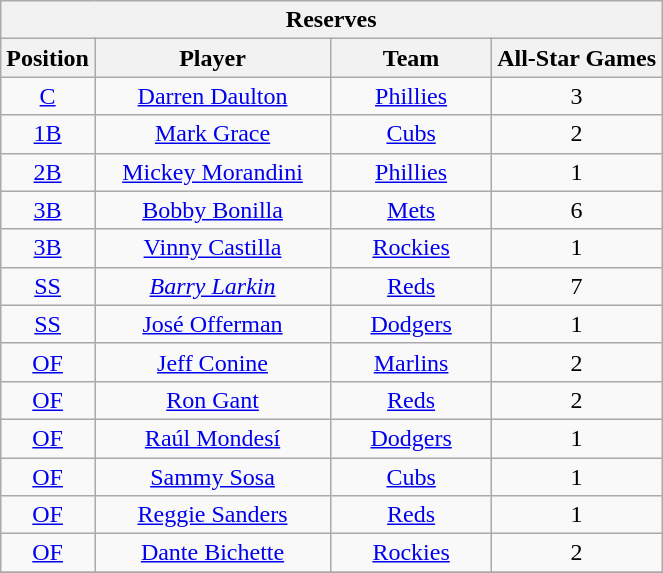<table class="wikitable" style="font-size: 100%; text-align:center;">
<tr>
<th colspan="4">Reserves</th>
</tr>
<tr>
<th>Position</th>
<th width="150">Player</th>
<th width="100">Team</th>
<th>All-Star Games</th>
</tr>
<tr>
<td><a href='#'>C</a></td>
<td><a href='#'>Darren Daulton</a></td>
<td><a href='#'>Phillies</a></td>
<td>3</td>
</tr>
<tr>
<td><a href='#'>1B</a></td>
<td><a href='#'>Mark Grace</a></td>
<td><a href='#'>Cubs</a></td>
<td>2</td>
</tr>
<tr>
<td><a href='#'>2B</a></td>
<td><a href='#'>Mickey Morandini</a></td>
<td><a href='#'>Phillies</a></td>
<td>1</td>
</tr>
<tr>
<td><a href='#'>3B</a></td>
<td><a href='#'>Bobby Bonilla</a></td>
<td><a href='#'>Mets</a></td>
<td>6</td>
</tr>
<tr>
<td><a href='#'>3B</a></td>
<td><a href='#'>Vinny Castilla</a></td>
<td><a href='#'>Rockies</a></td>
<td>1</td>
</tr>
<tr>
<td><a href='#'>SS</a></td>
<td><em><a href='#'>Barry Larkin</a></em></td>
<td><a href='#'>Reds</a></td>
<td>7</td>
</tr>
<tr>
<td><a href='#'>SS</a></td>
<td><a href='#'>José Offerman</a></td>
<td><a href='#'>Dodgers</a></td>
<td>1</td>
</tr>
<tr>
<td><a href='#'>OF</a></td>
<td><a href='#'>Jeff Conine</a></td>
<td><a href='#'>Marlins</a></td>
<td>2</td>
</tr>
<tr>
<td><a href='#'>OF</a></td>
<td><a href='#'>Ron Gant</a></td>
<td><a href='#'>Reds</a></td>
<td>2</td>
</tr>
<tr>
<td><a href='#'>OF</a></td>
<td><a href='#'>Raúl Mondesí</a></td>
<td><a href='#'>Dodgers</a></td>
<td>1</td>
</tr>
<tr>
<td><a href='#'>OF</a></td>
<td><a href='#'>Sammy Sosa</a></td>
<td><a href='#'>Cubs</a></td>
<td>1</td>
</tr>
<tr>
<td><a href='#'>OF</a></td>
<td><a href='#'>Reggie Sanders</a></td>
<td><a href='#'>Reds</a></td>
<td>1</td>
</tr>
<tr>
<td><a href='#'>OF</a></td>
<td><a href='#'>Dante Bichette</a></td>
<td><a href='#'>Rockies</a></td>
<td>2</td>
</tr>
<tr>
</tr>
</table>
